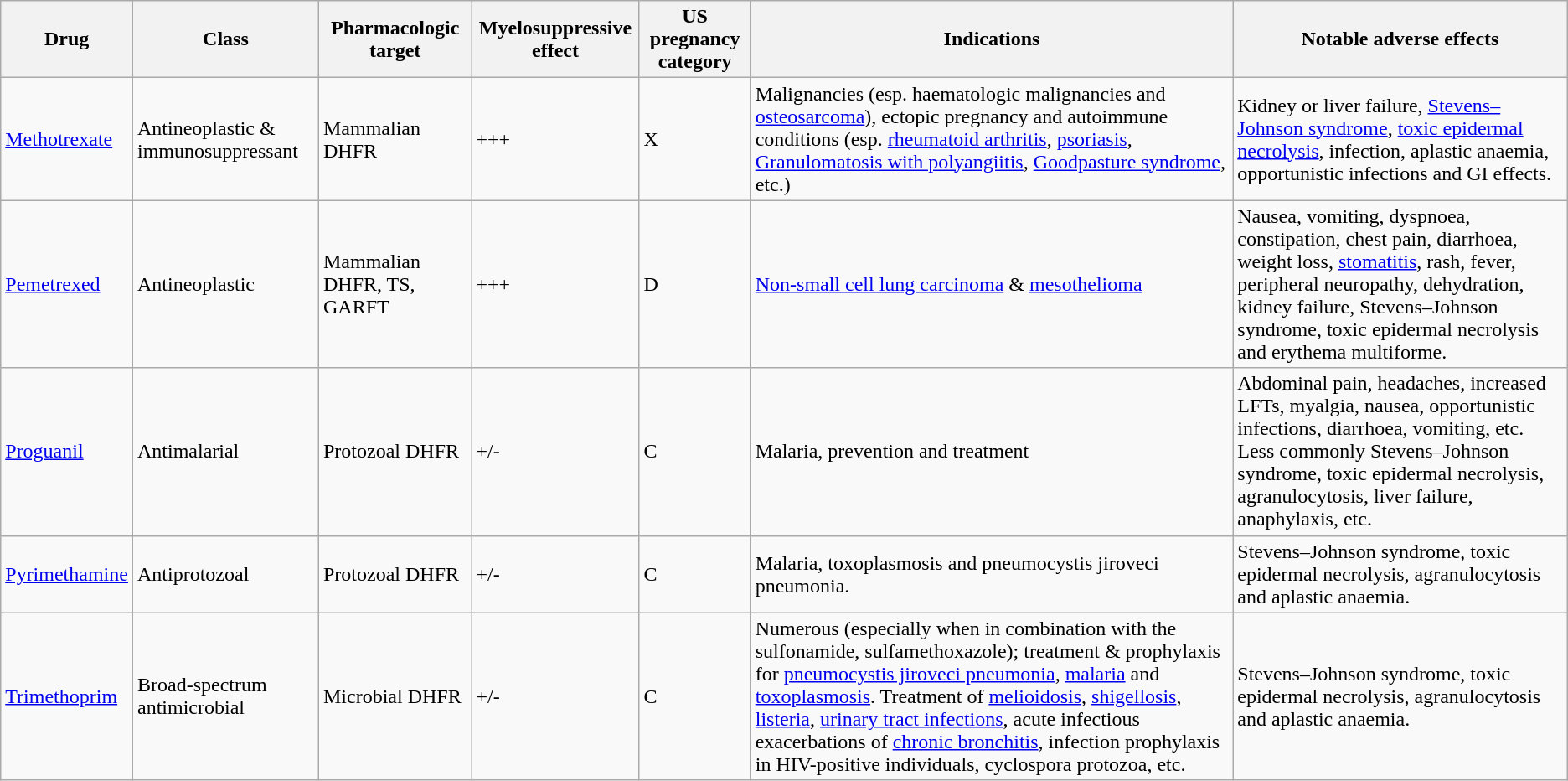<table class = "wikitable sortable">
<tr>
<th>Drug</th>
<th>Class</th>
<th>Pharmacologic target</th>
<th>Myelosuppressive effect</th>
<th>US pregnancy category</th>
<th>Indications</th>
<th>Notable adverse effects</th>
</tr>
<tr>
<td><a href='#'>Methotrexate</a></td>
<td>Antineoplastic & immunosuppressant</td>
<td>Mammalian DHFR</td>
<td>+++</td>
<td>X</td>
<td>Malignancies (esp. haematologic malignancies and <a href='#'>osteosarcoma</a>), ectopic pregnancy and autoimmune conditions (esp. <a href='#'>rheumatoid arthritis</a>, <a href='#'>psoriasis</a>, <a href='#'>Granulomatosis with polyangiitis</a>, <a href='#'>Goodpasture syndrome</a>, etc.)</td>
<td>Kidney or liver failure, <a href='#'>Stevens–Johnson syndrome</a>, <a href='#'>toxic epidermal necrolysis</a>, infection, aplastic anaemia, opportunistic infections and GI effects.</td>
</tr>
<tr>
<td><a href='#'>Pemetrexed</a></td>
<td>Antineoplastic</td>
<td>Mammalian DHFR, TS, GARFT</td>
<td>+++</td>
<td>D</td>
<td><a href='#'>Non-small cell lung carcinoma</a> & <a href='#'>mesothelioma</a></td>
<td>Nausea, vomiting, dyspnoea, constipation, chest pain, diarrhoea, weight loss, <a href='#'>stomatitis</a>, rash, fever, peripheral neuropathy, dehydration, kidney failure, Stevens–Johnson syndrome, toxic epidermal necrolysis and erythema multiforme.</td>
</tr>
<tr>
<td><a href='#'>Proguanil</a></td>
<td>Antimalarial</td>
<td>Protozoal DHFR</td>
<td>+/-</td>
<td>C</td>
<td>Malaria, prevention and treatment</td>
<td>Abdominal pain, headaches, increased LFTs, myalgia, nausea, opportunistic infections, diarrhoea, vomiting, etc. Less commonly Stevens–Johnson syndrome, toxic epidermal necrolysis, agranulocytosis, liver failure, anaphylaxis, etc.</td>
</tr>
<tr>
<td><a href='#'>Pyrimethamine</a></td>
<td>Antiprotozoal</td>
<td>Protozoal DHFR</td>
<td>+/-</td>
<td>C</td>
<td>Malaria, toxoplasmosis and pneumocystis jiroveci pneumonia.</td>
<td>Stevens–Johnson syndrome, toxic epidermal necrolysis, agranulocytosis and aplastic anaemia.</td>
</tr>
<tr>
<td><a href='#'>Trimethoprim</a></td>
<td>Broad-spectrum antimicrobial</td>
<td>Microbial DHFR</td>
<td>+/-</td>
<td>C</td>
<td>Numerous (especially when in combination with the sulfonamide, sulfamethoxazole); treatment & prophylaxis for <a href='#'>pneumocystis jiroveci pneumonia</a>, <a href='#'>malaria</a> and <a href='#'>toxoplasmosis</a>. Treatment of <a href='#'>melioidosis</a>, <a href='#'>shigellosis</a>, <a href='#'>listeria</a>, <a href='#'>urinary tract infections</a>, acute infectious exacerbations of <a href='#'>chronic bronchitis</a>, infection prophylaxis in HIV-positive individuals, cyclospora protozoa, etc.</td>
<td>Stevens–Johnson syndrome, toxic epidermal necrolysis, agranulocytosis and aplastic anaemia.</td>
</tr>
</table>
